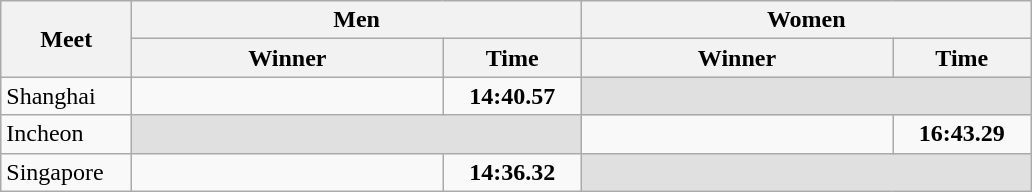<table class="wikitable">
<tr>
<th width=80 rowspan=2>Meet</th>
<th colspan=2>Men</th>
<th colspan=2>Women</th>
</tr>
<tr>
<th width=200>Winner</th>
<th width=85>Time</th>
<th width=200>Winner</th>
<th width=85>Time</th>
</tr>
<tr>
<td>Shanghai</td>
<td></td>
<td align=center><strong>14:40.57</strong></td>
<td colspan=2 bgcolor=e0e0e0></td>
</tr>
<tr>
<td>Incheon</td>
<td colspan=2 bgcolor=e0e0e0></td>
<td></td>
<td align=center><strong>16:43.29</strong></td>
</tr>
<tr>
<td>Singapore</td>
<td></td>
<td align=center><strong>14:36.32</strong></td>
<td colspan=2 bgcolor=e0e0e0></td>
</tr>
</table>
